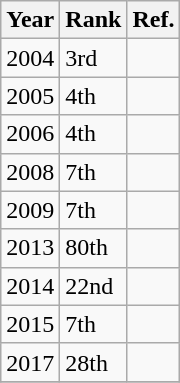<table class="wikitable sortable">
<tr>
<th>Year</th>
<th>Rank</th>
<th class="unsortable">Ref.</th>
</tr>
<tr>
<td>2004</td>
<td>3rd</td>
<td></td>
</tr>
<tr>
<td>2005</td>
<td>4th</td>
<td></td>
</tr>
<tr>
<td>2006</td>
<td>4th</td>
<td></td>
</tr>
<tr>
<td>2008</td>
<td>7th</td>
<td></td>
</tr>
<tr>
<td>2009</td>
<td>7th</td>
<td></td>
</tr>
<tr>
<td>2013</td>
<td>80th</td>
<td></td>
</tr>
<tr>
<td>2014</td>
<td>22nd</td>
<td></td>
</tr>
<tr>
<td>2015</td>
<td>7th</td>
<td></td>
</tr>
<tr>
<td>2017</td>
<td>28th</td>
<td></td>
</tr>
<tr>
</tr>
</table>
